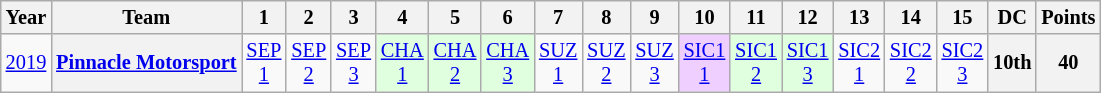<table class="wikitable" style="text-align:center; font-size:85%">
<tr>
<th>Year</th>
<th>Team</th>
<th>1</th>
<th>2</th>
<th>3</th>
<th>4</th>
<th>5</th>
<th>6</th>
<th>7</th>
<th>8</th>
<th>9</th>
<th>10</th>
<th>11</th>
<th>12</th>
<th>13</th>
<th>14</th>
<th>15</th>
<th>DC</th>
<th>Points</th>
</tr>
<tr>
<td><a href='#'>2019</a></td>
<th nowrap><a href='#'>Pinnacle Motorsport</a></th>
<td style="background:#;"><a href='#'>SEP<br>1</a></td>
<td style="background:#;"><a href='#'>SEP<br>2</a></td>
<td style="background:#;"><a href='#'>SEP<br>3</a></td>
<td style="background:#DFFFDF;"><a href='#'>CHA<br>1</a><br></td>
<td style="background:#DFFFDF;"><a href='#'>CHA<br>2</a><br></td>
<td style="background:#DFFFDF;"><a href='#'>CHA<br>3</a><br></td>
<td style="background:#;"><a href='#'>SUZ<br>1</a></td>
<td style="background:#;"><a href='#'>SUZ<br>2</a></td>
<td style="background:#;"><a href='#'>SUZ<br>3</a></td>
<td style="background:#EFCFFF;"><a href='#'>SIC1<br>1</a><br></td>
<td style="background:#DFFFDF;"><a href='#'>SIC1<br>2</a><br></td>
<td style="background:#DFFFDF;"><a href='#'>SIC1<br>3</a><br></td>
<td style="background:#;"><a href='#'>SIC2<br>1</a></td>
<td style="background:#;"><a href='#'>SIC2<br>2</a></td>
<td style="background:#;"><a href='#'>SIC2<br>3</a></td>
<th>10th</th>
<th>40</th>
</tr>
</table>
